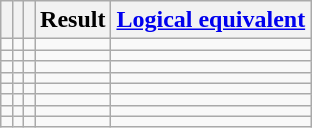<table class="wikitable" style="margin: 1em auto 1em auto; text-align:center;">
<tr>
<th></th>
<th></th>
<th></th>
<th>Result</th>
<th><a href='#'>Logical equivalent</a></th>
</tr>
<tr>
<td></td>
<td></td>
<td></td>
<td></td>
<td></td>
</tr>
<tr>
<td></td>
<td></td>
<td></td>
<td></td>
<td></td>
</tr>
<tr>
<td></td>
<td></td>
<td></td>
<td></td>
<td></td>
</tr>
<tr>
<td></td>
<td></td>
<td></td>
<td></td>
<td></td>
</tr>
<tr>
<td></td>
<td></td>
<td></td>
<td></td>
<td></td>
</tr>
<tr>
<td></td>
<td></td>
<td></td>
<td></td>
<td></td>
</tr>
<tr>
<td></td>
<td></td>
<td></td>
<td></td>
<td></td>
</tr>
<tr>
<td></td>
<td></td>
<td></td>
<td></td>
<td></td>
</tr>
</table>
